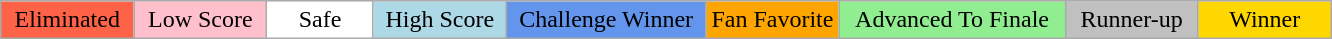<table class="wikitable" style="margin:1em auto; text-align:center;">
<tr>
<td style="background:tomato; width:10%;">Eliminated</td>
<td style="background:pink; width:10%;">Low Score</td>
<td style="background:white; width:8%;">Safe</td>
<td style="background:lightblue; width:10%;">High Score</td>
<td style="background:cornflowerblue; width:15%;">Challenge Winner</td>
<td style="background:orange; width:10%;">Fan Favorite</td>
<td style="background:lightgreen; width:17%;">Advanced To Finale</td>
<td style="background:silver; width:10%;">Runner-up</td>
<td style="background:gold; width:10%;">Winner</td>
</tr>
</table>
